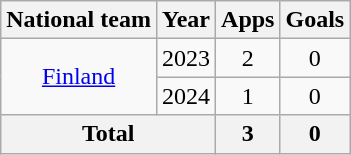<table class="wikitable" style="text-align: center;">
<tr>
<th>National team</th>
<th>Year</th>
<th>Apps</th>
<th>Goals</th>
</tr>
<tr>
<td rowspan="2"><a href='#'>Finland</a></td>
<td>2023</td>
<td>2</td>
<td>0</td>
</tr>
<tr>
<td>2024</td>
<td>1</td>
<td>0</td>
</tr>
<tr>
<th colspan="2">Total</th>
<th>3</th>
<th>0</th>
</tr>
</table>
